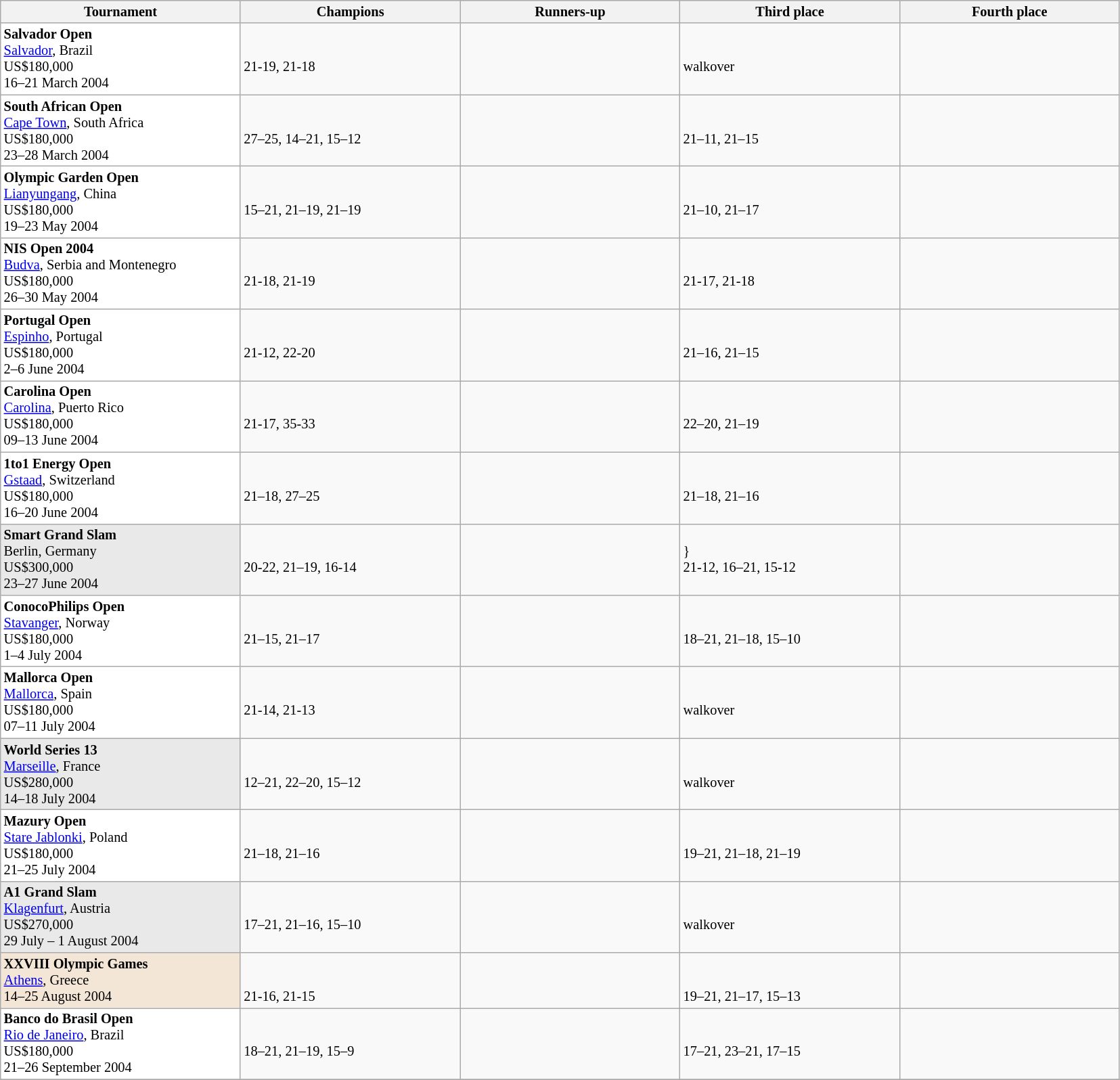<table class=wikitable style=font-size:85%>
<tr>
<th width=230>Tournament</th>
<th width=210>Champions</th>
<th width=210>Runners-up</th>
<th width=210>Third place</th>
<th width=210>Fourth place</th>
</tr>
<tr valign=top>
<td style="background:#ffffff;"><strong>Salvador Open</strong><br><a href='#'>Salvador</a>, Brazil<br>US$180,000<br>16–21 March 2004</td>
<td><strong><br></strong><br>21-19, 21-18</td>
<td><br></td>
<td><br><br>walkover</td>
<td><br></td>
</tr>
<tr valign=top>
<td style="background:#ffffff;"><strong>South African Open</strong><br><a href='#'>Cape Town</a>, South Africa<br>US$180,000<br>23–28 March 2004</td>
<td><strong><br></strong><br>27–25, 14–21, 15–12</td>
<td><br></td>
<td><br><br>21–11, 21–15</td>
<td><br></td>
</tr>
<tr valign=top>
<td style="background:#ffffff;"><strong>Olympic Garden Open</strong><br><a href='#'>Lianyungang</a>, China<br>US$180,000<br>19–23 May 2004</td>
<td><strong><br></strong><br>15–21, 21–19, 21–19</td>
<td><br></td>
<td><br><br>21–10, 21–17</td>
<td><br></td>
</tr>
<tr valign=top>
<td style="background:#ffffff;"><strong>NIS Open 2004</strong><br><a href='#'>Budva</a>, Serbia and Montenegro<br>US$180,000<br>26–30 May 2004</td>
<td><strong><br></strong><br>21-18, 21-19</td>
<td><br></td>
<td><br><br>21-17, 21-18</td>
<td><br></td>
</tr>
<tr valign=top>
<td style="background:#ffffff;"><strong>Portugal Open</strong><br><a href='#'>Espinho</a>, Portugal<br>US$180,000<br>2–6 June 2004</td>
<td><strong><br></strong><br>21-12, 22-20</td>
<td><br></td>
<td><br><br>21–16, 21–15</td>
<td><br></td>
</tr>
<tr valign=top>
<td style="background:#ffffff;"><strong>Carolina Open</strong><br><a href='#'>Carolina</a>, Puerto Rico<br>US$180,000<br>09–13 June 2004</td>
<td><strong><br></strong><br>21-17, 35-33</td>
<td><br></td>
<td><br><br>22–20, 21–19</td>
<td><br></td>
</tr>
<tr valign=top>
<td style="background:#ffffff;"><strong>1to1 Energy Open</strong><br><a href='#'>Gstaad</a>, Switzerland<br>US$180,000<br>16–20 June 2004</td>
<td><strong><br></strong><br>21–18, 27–25</td>
<td><br></td>
<td><br><br>21–18, 21–16</td>
<td><br></td>
</tr>
<tr valign=top>
<td style="background:#E9E9E9;"><strong>Smart Grand Slam</strong><br>Berlin, Germany<br>US$300,000<br>23–27 June 2004</td>
<td><strong><br></strong><br>20-22, 21–19, 16-14</td>
<td><br></td>
<td><br>}<br>21-12, 16–21, 15-12</td>
<td><br></td>
</tr>
<tr valign=top>
<td style="background:#ffffff;"><strong>ConocoPhilips Open</strong><br><a href='#'>Stavanger</a>, Norway<br>US$180,000<br>1–4 July 2004</td>
<td><strong><br></strong><br>21–15, 21–17</td>
<td><br></td>
<td><br><br>18–21, 21–18, 15–10</td>
<td><br></td>
</tr>
<tr valign=top>
<td style="background:#ffffff;"><strong>Mallorca Open</strong><br><a href='#'>Mallorca</a>, Spain<br>US$180,000<br>07–11 July 2004</td>
<td><strong><br></strong><br>21-14, 21-13</td>
<td><br></td>
<td><br><br>walkover</td>
<td><br></td>
</tr>
<tr valign=top>
<td style="background:#E9E9E9;"><strong>World Series 13</strong><br><a href='#'>Marseille</a>, France<br>US$280,000<br>14–18 July 2004</td>
<td><strong><br></strong><br>12–21, 22–20, 15–12</td>
<td><br></td>
<td><br><br>walkover</td>
<td><br></td>
</tr>
<tr valign=top>
<td style="background:#ffffff;"><strong>Mazury Open</strong><br><a href='#'>Stare Jablonki</a>, Poland<br>US$180,000<br>21–25 July 2004</td>
<td><strong><br></strong><br>21–18, 21–16</td>
<td><br></td>
<td><br><br>19–21, 21–18, 21–19</td>
<td><br></td>
</tr>
<tr valign=top>
<td style="background:#E9E9E9;"><strong>A1 Grand Slam</strong><br><a href='#'>Klagenfurt</a>, Austria<br>US$270,000<br>29 July – 1 August 2004</td>
<td><strong><br></strong><br>17–21, 21–16, 15–10</td>
<td><br></td>
<td><br><br>walkover</td>
<td><br></td>
</tr>
<tr valign=top>
<td style="background:#F3E6D7;"><strong>XXVIII Olympic Games</strong><br><a href='#'>Athens</a>, Greece<br>14–25 August 2004</td>
<td><strong><br></strong><br>21-16, 21-15</td>
<td><br></td>
<td><br><br>19–21, 21–17, 15–13</td>
<td><br></td>
</tr>
<tr valign=top>
<td style="background:#ffffff;"><strong>Banco do Brasil Open</strong><br><a href='#'>Rio de Janeiro</a>, Brazil<br>US$180,000<br>21–26 September 2004</td>
<td><strong><br></strong><br>18–21, 21–19, 15–9</td>
<td><br></td>
<td><br><br>17–21, 23–21, 17–15</td>
<td><br></td>
</tr>
<tr valign=top>
</tr>
</table>
